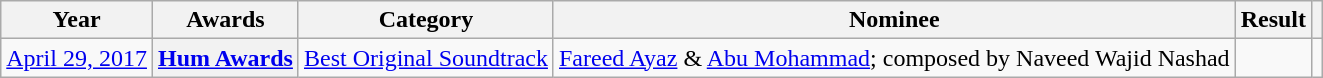<table class="wikitable plainrowheaders">
<tr>
<th>Year</th>
<th>Awards</th>
<th>Category</th>
<th>Nominee</th>
<th>Result</th>
<th></th>
</tr>
<tr>
<td><a href='#'>April 29, 2017</a></td>
<th scope="row"><a href='#'>Hum Awards</a></th>
<td><a href='#'>Best Original Soundtrack</a></td>
<td><a href='#'>Fareed Ayaz</a> & <a href='#'>Abu Mohammad</a>; composed by Naveed Wajid Nashad</td>
<td></td>
<td></td>
</tr>
</table>
